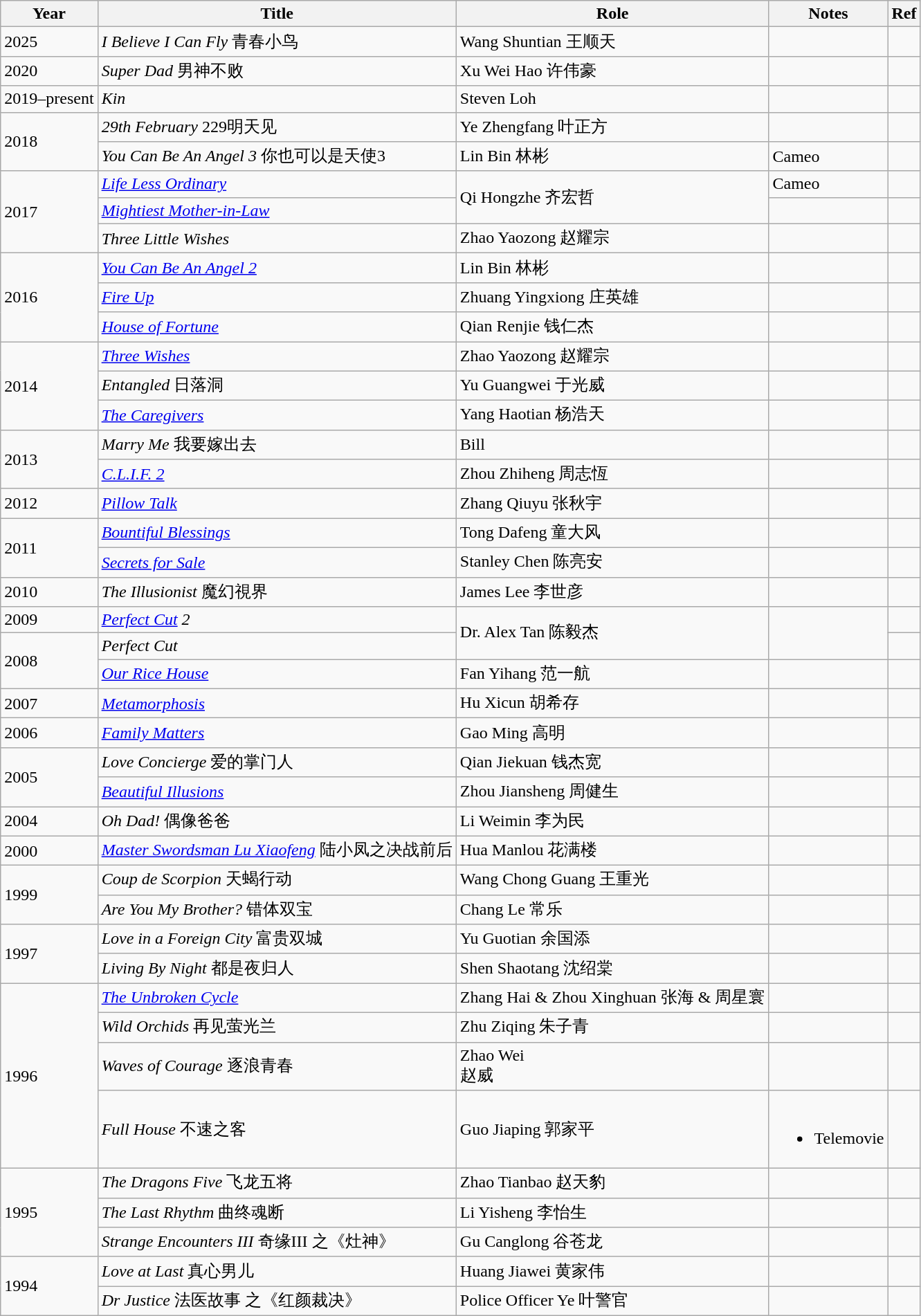<table class="wikitable sortable">
<tr>
<th>Year</th>
<th>Title</th>
<th>Role</th>
<th class="unsortable">Notes</th>
<th class="unsortable">Ref</th>
</tr>
<tr>
<td>2025</td>
<td><em>I Believe I Can Fly</em> 青春小鸟</td>
<td>Wang Shuntian 王顺天</td>
<td></td>
<td></td>
</tr>
<tr>
<td>2020</td>
<td><em>Super Dad</em> 男神不败</td>
<td>Xu Wei Hao 许伟豪</td>
<td></td>
<td></td>
</tr>
<tr>
<td>2019–present</td>
<td><em>Kin</em></td>
<td>Steven Loh</td>
<td></td>
<td></td>
</tr>
<tr>
<td rowspan="2">2018</td>
<td><em>29th February</em> 229明天见</td>
<td>Ye Zhengfang 叶正方</td>
<td></td>
<td></td>
</tr>
<tr>
<td><em>You Can Be An Angel 3</em> 你也可以是天使3</td>
<td>Lin Bin 林彬</td>
<td>Cameo</td>
<td></td>
</tr>
<tr>
<td rowspan="3">2017</td>
<td><em><a href='#'>Life Less Ordinary</a></em></td>
<td rowspan="2">Qi Hongzhe 齐宏哲</td>
<td>Cameo</td>
<td></td>
</tr>
<tr>
<td><em><a href='#'>Mightiest Mother-in-Law</a></em></td>
<td></td>
<td></td>
</tr>
<tr>
<td><em>Three Little Wishes</em></td>
<td>Zhao Yaozong 赵耀宗</td>
<td></td>
<td></td>
</tr>
<tr>
<td rowspan="3">2016</td>
<td><em><a href='#'>You Can Be An Angel 2</a></em></td>
<td>Lin Bin 林彬</td>
<td></td>
<td></td>
</tr>
<tr>
<td><em><a href='#'>Fire Up</a></em></td>
<td>Zhuang Yingxiong 庄英雄</td>
<td></td>
<td></td>
</tr>
<tr>
<td><em><a href='#'>House of Fortune</a></em></td>
<td>Qian Renjie 钱仁杰</td>
<td></td>
<td></td>
</tr>
<tr>
<td rowspan="3">2014</td>
<td><em><a href='#'>Three Wishes</a></em></td>
<td>Zhao Yaozong 赵耀宗</td>
<td></td>
<td></td>
</tr>
<tr>
<td><em>Entangled</em> 日落洞</td>
<td>Yu Guangwei 于光威</td>
<td></td>
<td></td>
</tr>
<tr>
<td><em><a href='#'>The Caregivers</a></em></td>
<td>Yang Haotian 杨浩天</td>
<td></td>
<td></td>
</tr>
<tr>
<td rowspan="2">2013</td>
<td><em>Marry Me</em> 我要嫁出去</td>
<td>Bill</td>
<td></td>
<td></td>
</tr>
<tr>
<td><em><a href='#'>C.L.I.F. 2</a></em></td>
<td>Zhou Zhiheng 周志恆</td>
<td></td>
<td></td>
</tr>
<tr>
<td>2012</td>
<td><em><a href='#'>Pillow Talk</a></em></td>
<td>Zhang Qiuyu 张秋宇</td>
<td></td>
<td></td>
</tr>
<tr>
<td rowspan="2">2011</td>
<td><em><a href='#'>Bountiful Blessings</a></em></td>
<td>Tong Dafeng 童大风</td>
<td></td>
<td></td>
</tr>
<tr>
<td><em><a href='#'>Secrets for Sale</a></em></td>
<td>Stanley Chen 陈亮安</td>
<td></td>
<td></td>
</tr>
<tr>
<td>2010</td>
<td><em>The Illusionist</em> 魔幻視界</td>
<td>James Lee 李世彦</td>
<td></td>
<td></td>
</tr>
<tr>
<td>2009</td>
<td><em><a href='#'>Perfect Cut</a> 2</em></td>
<td rowspan="2">Dr. Alex Tan 陈毅杰</td>
<td rowspan="2"></td>
<td></td>
</tr>
<tr>
<td rowspan="2">2008</td>
<td><em>Perfect Cut</em></td>
<td></td>
</tr>
<tr>
<td><em><a href='#'>Our Rice House</a></em></td>
<td>Fan Yihang 范一航</td>
<td></td>
<td></td>
</tr>
<tr>
<td>2007</td>
<td><em><a href='#'>Metamorphosis</a></em></td>
<td>Hu Xicun 胡希存</td>
<td></td>
<td></td>
</tr>
<tr>
<td>2006</td>
<td><em><a href='#'>Family Matters</a></em></td>
<td>Gao Ming 高明</td>
<td></td>
<td></td>
</tr>
<tr>
<td rowspan="2">2005</td>
<td><em>Love Concierge</em> 爱的掌门人</td>
<td>Qian Jiekuan 钱杰宽</td>
<td></td>
<td></td>
</tr>
<tr>
<td><em><a href='#'>Beautiful Illusions</a></em></td>
<td>Zhou Jiansheng 周健生</td>
<td></td>
<td></td>
</tr>
<tr>
<td>2004</td>
<td><em>Oh Dad!</em> 偶像爸爸</td>
<td>Li Weimin 李为民</td>
<td></td>
<td></td>
</tr>
<tr>
<td>2000</td>
<td><em><a href='#'>Master Swordsman Lu Xiaofeng</a></em> 陆小凤之决战前后</td>
<td>Hua Manlou 花满楼</td>
<td></td>
<td></td>
</tr>
<tr>
<td rowspan="2">1999</td>
<td><em>Coup de Scorpion</em> 天蝎行动</td>
<td>Wang Chong Guang 王重光</td>
<td></td>
<td></td>
</tr>
<tr>
<td><em>Are You My Brother?</em> 错体双宝</td>
<td>Chang Le 常乐</td>
<td></td>
<td></td>
</tr>
<tr>
<td rowspan="2">1997</td>
<td><em>Love in a Foreign City</em> 富贵双城</td>
<td>Yu Guotian 余国添</td>
<td></td>
<td></td>
</tr>
<tr>
<td><em>Living By Night</em> 都是夜归人</td>
<td>Shen Shaotang 沈绍棠</td>
<td></td>
<td></td>
</tr>
<tr>
<td rowspan="4">1996</td>
<td><em><a href='#'>The Unbroken Cycle</a></em></td>
<td>Zhang Hai & Zhou Xinghuan 张海 & 周星寰</td>
<td></td>
<td></td>
</tr>
<tr>
<td><em>Wild Orchids</em> 再见萤光兰</td>
<td>Zhu Ziqing 朱子青</td>
<td></td>
<td></td>
</tr>
<tr>
<td><em>Waves of Courage</em> 逐浪青春</td>
<td>Zhao Wei <br> 赵威</td>
<td></td>
<td></td>
</tr>
<tr>
<td><em>Full House</em> 不速之客</td>
<td>Guo Jiaping 郭家平</td>
<td><br><ul><li>Telemovie</li></ul></td>
<td></td>
</tr>
<tr>
<td rowspan="3">1995</td>
<td><em>The Dragons Five</em> 飞龙五将</td>
<td>Zhao Tianbao 赵天豹</td>
<td></td>
<td></td>
</tr>
<tr>
<td><em>The Last Rhythm</em> 曲终魂断</td>
<td>Li Yisheng 李怡生</td>
<td></td>
<td></td>
</tr>
<tr>
<td><em>Strange Encounters III</em> 奇缘III 之《灶神》</td>
<td>Gu Canglong 谷苍龙</td>
<td></td>
<td></td>
</tr>
<tr>
<td rowspan="2">1994</td>
<td><em>Love at Last</em> 真心男儿</td>
<td>Huang Jiawei 黄家伟</td>
<td></td>
<td></td>
</tr>
<tr>
<td><em>Dr Justice</em> 法医故事 之《红颜裁决》</td>
<td>Police Officer Ye 叶警官</td>
<td></td>
<td></td>
</tr>
</table>
